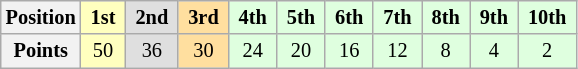<table class="wikitable" style="font-size:85%; text-align:center">
<tr>
<th>Position</th>
<td style="background:#FFFFBF;"> <strong>1st</strong> </td>
<td style="background:#DFDFDF;"> <strong>2nd</strong> </td>
<td style="background:#FFDF9F;"> <strong>3rd</strong> </td>
<td style="background:#DFFFDF;"> <strong>4th</strong> </td>
<td style="background:#DFFFDF;"> <strong>5th</strong> </td>
<td style="background:#DFFFDF;"> <strong>6th</strong> </td>
<td style="background:#DFFFDF;"> <strong>7th</strong> </td>
<td style="background:#DFFFDF;"> <strong>8th</strong> </td>
<td style="background:#DFFFDF;"> <strong>9th</strong> </td>
<td style="background:#DFFFDF;"> <strong>10th</strong> </td>
</tr>
<tr>
<th>Points</th>
<td style="background:#FFFFBF;">50</td>
<td style="background:#DFDFDF;">36</td>
<td style="background:#FFDF9F;">30</td>
<td style="background:#DFFFDF;">24</td>
<td style="background:#DFFFDF;">20</td>
<td style="background:#DFFFDF;">16</td>
<td style="background:#DFFFDF;">12</td>
<td style="background:#DFFFDF;">8</td>
<td style="background:#DFFFDF;">4</td>
<td style="background:#DFFFDF;">2</td>
</tr>
</table>
